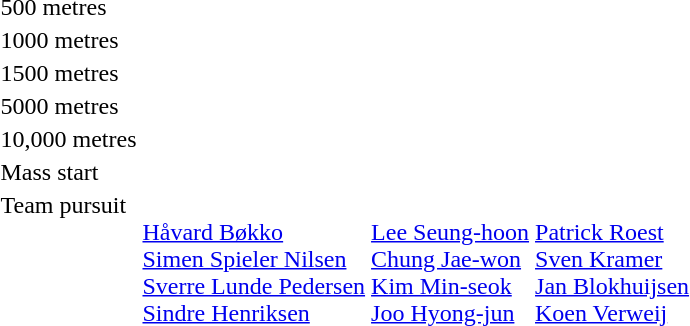<table>
<tr>
<td>500 metres <br></td>
<td></td>
<td></td>
<td></td>
</tr>
<tr>
<td>1000 metres <br></td>
<td></td>
<td></td>
<td></td>
</tr>
<tr>
<td>1500 metres <br></td>
<td></td>
<td></td>
<td></td>
</tr>
<tr>
<td>5000 metres <br></td>
<td></td>
<td></td>
<td></td>
</tr>
<tr>
<td>10,000 metres <br></td>
<td></td>
<td></td>
<td></td>
</tr>
<tr>
<td>Mass start <br></td>
<td></td>
<td></td>
<td></td>
</tr>
<tr valign="top">
<td>Team pursuit <br></td>
<td><br><a href='#'>Håvard Bøkko</a><br><a href='#'>Simen Spieler Nilsen</a><br><a href='#'>Sverre Lunde Pedersen</a><br><a href='#'>Sindre Henriksen</a></td>
<td><br><a href='#'>Lee Seung-hoon</a><br><a href='#'>Chung Jae-won</a><br><a href='#'>Kim Min-seok</a><br><a href='#'>Joo Hyong-jun</a></td>
<td><br><a href='#'>Patrick Roest</a><br><a href='#'>Sven Kramer</a><br><a href='#'>Jan Blokhuijsen</a><br><a href='#'>Koen Verweij</a></td>
</tr>
</table>
